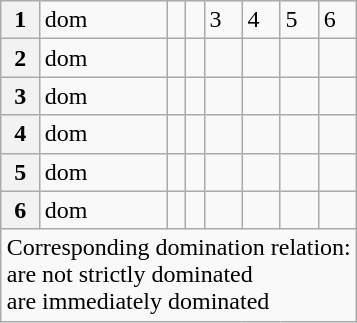<table style="float:right" class=wikitable>
<tr>
<th>1</th>
<td>dom    </td>
<td></td>
<td></td>
<td>3</td>
<td>4</td>
<td>5</td>
<td>6</td>
</tr>
<tr>
<th>2</th>
<td>dom</td>
<td></td>
<td></td>
<td></td>
<td></td>
<td></td>
<td></td>
</tr>
<tr>
<th>3</th>
<td>dom</td>
<td></td>
<td></td>
<td></td>
<td></td>
<td></td>
<td></td>
</tr>
<tr>
<th>4</th>
<td>dom</td>
<td></td>
<td></td>
<td></td>
<td></td>
<td></td>
<td></td>
</tr>
<tr>
<th>5</th>
<td>dom</td>
<td></td>
<td></td>
<td></td>
<td></td>
<td></td>
<td></td>
</tr>
<tr>
<th>6</th>
<td>dom</td>
<td></td>
<td></td>
<td></td>
<td></td>
<td></td>
<td></td>
</tr>
<tr>
<td colspan=8>Corresponding domination relation:<br> are not strictly dominated<br> are immediately dominated</td>
</tr>
</table>
